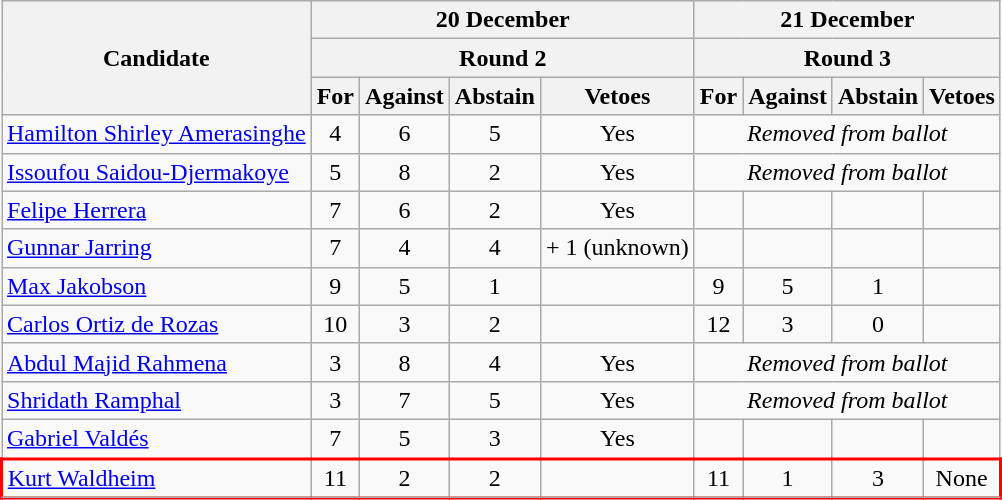<table class="wikitable sortable" style="text-align:center;">
<tr>
<th rowspan="3">Candidate</th>
<th colspan="4">20 December</th>
<th colspan="4">21 December</th>
</tr>
<tr>
<th colspan="4">Round 2</th>
<th colspan="4">Round 3</th>
</tr>
<tr>
<th>For</th>
<th>Against</th>
<th>Abstain</th>
<th>Vetoes</th>
<th>For</th>
<th>Against</th>
<th>Abstain</th>
<th>Vetoes</th>
</tr>
<tr>
<td style="text-align:left;"> <a href='#'>Hamilton Shirley Amerasinghe</a></td>
<td>4</td>
<td>6</td>
<td>5</td>
<td>Yes</td>
<td colspan="4"><em>Removed from ballot</em></td>
</tr>
<tr>
<td style="text-align:left;"> <a href='#'>Issoufou Saidou-Djermakoye</a></td>
<td>5</td>
<td>8</td>
<td>2</td>
<td>Yes</td>
<td colspan="4"><em>Removed from ballot</em></td>
</tr>
<tr>
<td style="text-align:left;"> <a href='#'>Felipe Herrera</a></td>
<td>7</td>
<td>6</td>
<td>2</td>
<td>Yes</td>
<td></td>
<td></td>
<td></td>
<td></td>
</tr>
<tr>
<td style="text-align:left;"> <a href='#'>Gunnar Jarring</a></td>
<td>7</td>
<td>4</td>
<td>4</td>
<td> + 1 (unknown)</td>
<td></td>
<td></td>
<td></td>
</tr>
<tr>
<td style="text-align:left;"> <a href='#'>Max Jakobson</a></td>
<td>9</td>
<td>5</td>
<td>1</td>
<td></td>
<td>9</td>
<td>5</td>
<td>1</td>
<td></td>
</tr>
<tr>
<td style="text-align:left;"> <a href='#'>Carlos Ortiz de Rozas</a></td>
<td>10</td>
<td>3</td>
<td>2</td>
<td></td>
<td>12</td>
<td>3</td>
<td>0</td>
<td></td>
</tr>
<tr>
<td style="text-align:left;"> <a href='#'>Abdul Majid Rahmena</a></td>
<td>3</td>
<td>8</td>
<td>4</td>
<td>Yes</td>
<td colspan="4"><em>Removed from ballot</em></td>
</tr>
<tr>
<td style="text-align:left;"> <a href='#'>Shridath Ramphal</a></td>
<td>3</td>
<td>7</td>
<td>5</td>
<td>Yes</td>
<td colspan="4"><em>Removed from ballot</em></td>
</tr>
<tr>
<td style="text-align:left;"> <a href='#'>Gabriel Valdés</a></td>
<td>7</td>
<td>5</td>
<td>3</td>
<td>Yes</td>
<td></td>
<td></td>
<td></td>
<td></td>
</tr>
<tr style="border: 2px solid red">
<td style="text-align:left;"> <a href='#'>Kurt Waldheim</a></td>
<td>11</td>
<td>2</td>
<td>2</td>
<td></td>
<td>11</td>
<td>1</td>
<td>3</td>
<td>None</td>
</tr>
<tr>
</tr>
</table>
